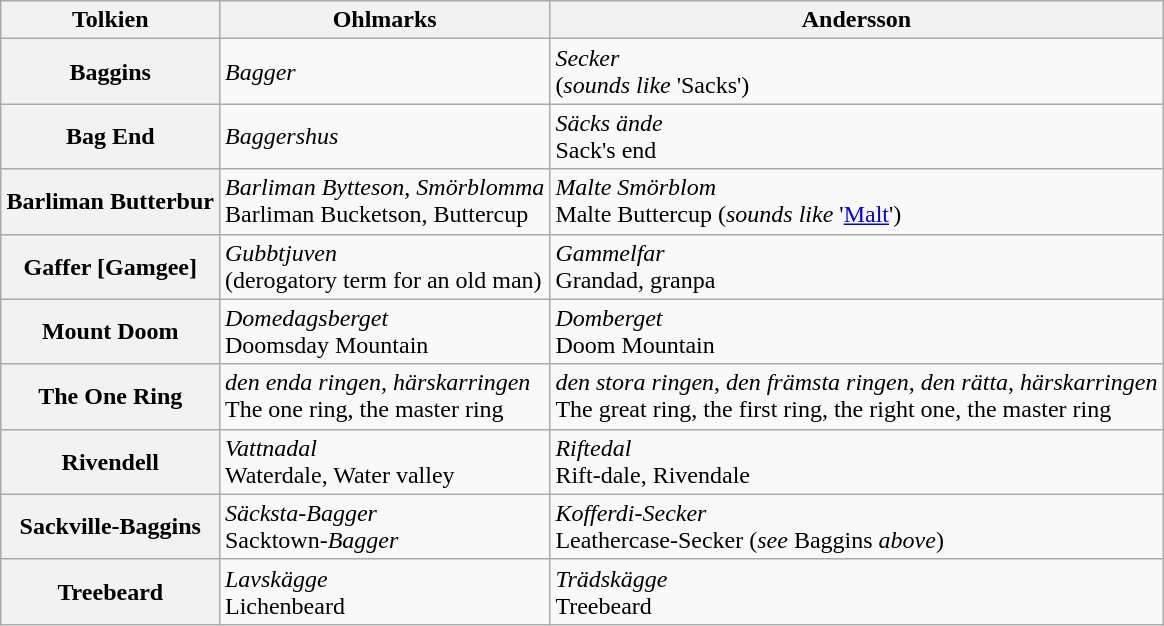<table class="wikitable" style="margin: 1em auto;">
<tr>
<th>Tolkien</th>
<th>Ohlmarks</th>
<th>Andersson</th>
</tr>
<tr>
<th>Baggins</th>
<td><em>Bagger</em></td>
<td><em>Secker</em><br>(<em>sounds like</em> 'Sacks')</td>
</tr>
<tr>
<th>Bag End</th>
<td><em>Baggershus</em></td>
<td><em>Säcks ände</em><br>Sack's end</td>
</tr>
<tr>
<th>Barliman Butterbur</th>
<td><em>Barliman Bytteson</em>, <em>Smörblomma</em><br>Barliman Bucketson, Buttercup</td>
<td><em>Malte Smörblom</em><br>Malte Buttercup (<em>sounds like</em> '<a href='#'>Malt</a>')</td>
</tr>
<tr>
<th>Gaffer [Gamgee]</th>
<td><em>Gubbtjuven</em><br>(derogatory term for an old man)</td>
<td><em>Gammelfar</em><br>Grandad, granpa</td>
</tr>
<tr>
<th>Mount Doom</th>
<td><em>Domedagsberget</em><br>Doomsday Mountain</td>
<td><em>Domberget</em><br>Doom Mountain</td>
</tr>
<tr>
<th>The One Ring</th>
<td><em>den enda ringen</em>, <em>härskarringen</em><br>The one ring, the master ring</td>
<td><em>den stora ringen</em>, <em>den främsta ringen</em>, <em>den rätta</em>, <em>härskarringen</em><br>The great ring, the first ring, the right one, the master ring</td>
</tr>
<tr>
<th>Rivendell</th>
<td><em>Vattnadal</em><br>Waterdale, Water valley</td>
<td><em>Riftedal</em><br>Rift-dale, Rivendale</td>
</tr>
<tr>
<th>Sackville-Baggins</th>
<td><em>Säcksta-Bagger</em><br>Sacktown-<em>Bagger</em></td>
<td><em>Kofferdi-Secker</em><br>Leathercase-Secker (<em>see</em> Baggins <em>above</em>)</td>
</tr>
<tr>
<th>Treebeard</th>
<td><em>Lavskägge</em><br>Lichenbeard</td>
<td><em>Trädskägge</em><br>Treebeard</td>
</tr>
</table>
